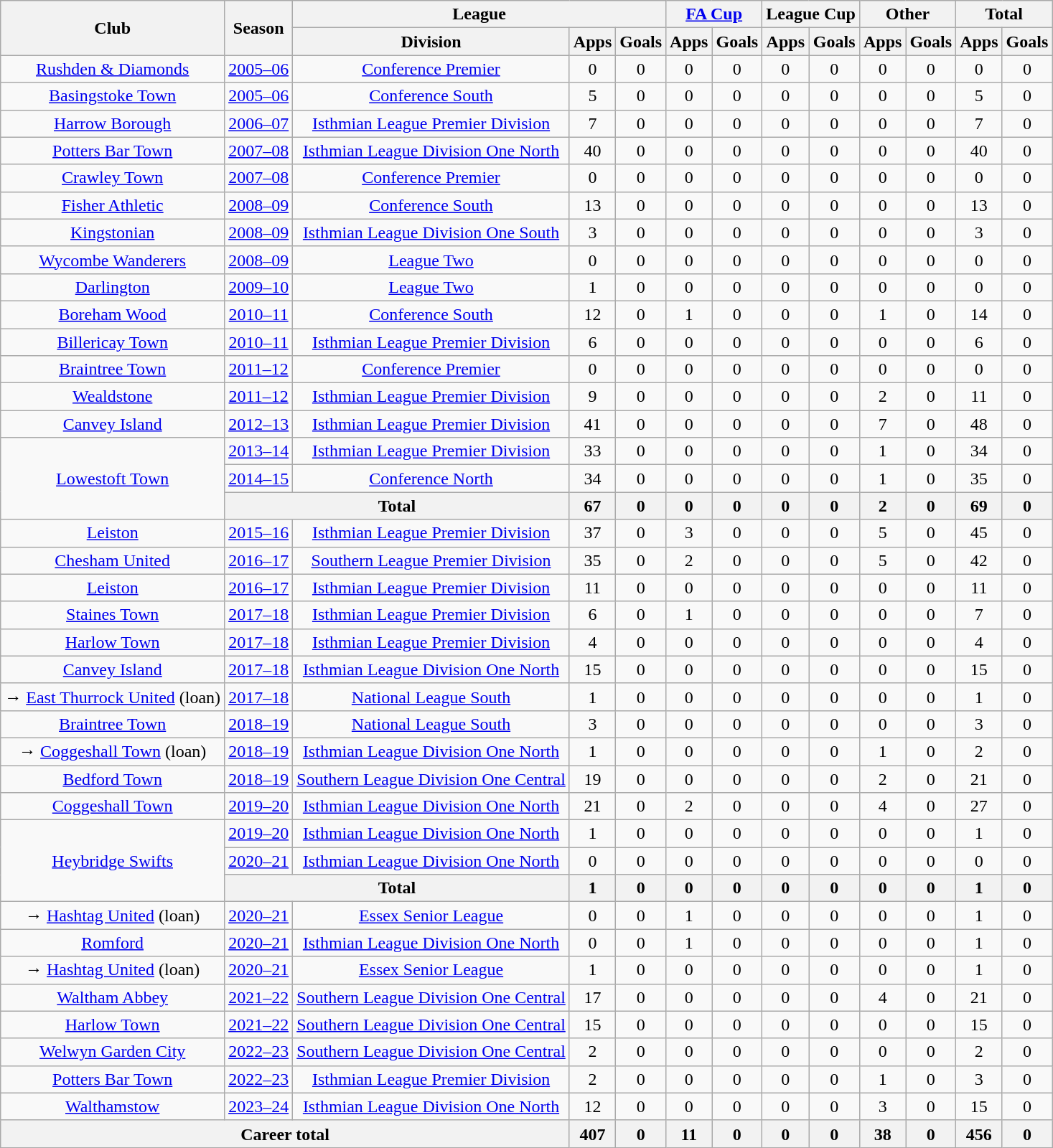<table class="wikitable" style="text-align:center;">
<tr>
<th rowspan="2">Club</th>
<th rowspan="2">Season</th>
<th colspan="3">League</th>
<th colspan="2"><a href='#'>FA Cup</a></th>
<th colspan="2">League Cup</th>
<th colspan="2">Other</th>
<th colspan="2">Total</th>
</tr>
<tr>
<th>Division</th>
<th>Apps</th>
<th>Goals</th>
<th>Apps</th>
<th>Goals</th>
<th>Apps</th>
<th>Goals</th>
<th>Apps</th>
<th>Goals</th>
<th>Apps</th>
<th>Goals</th>
</tr>
<tr>
<td><a href='#'>Rushden & Diamonds</a></td>
<td><a href='#'>2005–06</a></td>
<td><a href='#'>Conference Premier</a></td>
<td>0</td>
<td>0</td>
<td>0</td>
<td>0</td>
<td>0</td>
<td>0</td>
<td>0</td>
<td>0</td>
<td>0</td>
<td>0</td>
</tr>
<tr>
<td><a href='#'>Basingstoke Town</a></td>
<td><a href='#'>2005–06</a></td>
<td><a href='#'>Conference South</a></td>
<td>5</td>
<td>0</td>
<td>0</td>
<td>0</td>
<td>0</td>
<td>0</td>
<td>0</td>
<td>0</td>
<td>5</td>
<td>0</td>
</tr>
<tr>
<td><a href='#'>Harrow Borough</a></td>
<td><a href='#'>2006–07</a></td>
<td><a href='#'>Isthmian League Premier Division</a></td>
<td>7</td>
<td>0</td>
<td>0</td>
<td>0</td>
<td>0</td>
<td>0</td>
<td>0</td>
<td>0</td>
<td>7</td>
<td>0</td>
</tr>
<tr>
<td><a href='#'>Potters Bar Town</a></td>
<td><a href='#'>2007–08</a></td>
<td><a href='#'>Isthmian League Division One North</a></td>
<td>40</td>
<td>0</td>
<td>0</td>
<td>0</td>
<td>0</td>
<td>0</td>
<td>0</td>
<td>0</td>
<td>40</td>
<td>0</td>
</tr>
<tr>
<td><a href='#'>Crawley Town</a></td>
<td><a href='#'>2007–08</a></td>
<td><a href='#'>Conference Premier</a></td>
<td>0</td>
<td>0</td>
<td>0</td>
<td>0</td>
<td>0</td>
<td>0</td>
<td>0</td>
<td>0</td>
<td>0</td>
<td>0</td>
</tr>
<tr>
<td><a href='#'>Fisher Athletic</a></td>
<td><a href='#'>2008–09</a></td>
<td><a href='#'>Conference South</a></td>
<td>13</td>
<td>0</td>
<td>0</td>
<td>0</td>
<td>0</td>
<td>0</td>
<td>0</td>
<td>0</td>
<td>13</td>
<td>0</td>
</tr>
<tr>
<td><a href='#'>Kingstonian</a></td>
<td><a href='#'>2008–09</a></td>
<td><a href='#'>Isthmian League Division One South</a></td>
<td>3</td>
<td>0</td>
<td>0</td>
<td>0</td>
<td>0</td>
<td>0</td>
<td>0</td>
<td>0</td>
<td>3</td>
<td>0</td>
</tr>
<tr>
<td><a href='#'>Wycombe Wanderers</a></td>
<td><a href='#'>2008–09</a></td>
<td><a href='#'>League Two</a></td>
<td>0</td>
<td>0</td>
<td>0</td>
<td>0</td>
<td>0</td>
<td>0</td>
<td>0</td>
<td>0</td>
<td>0</td>
<td>0</td>
</tr>
<tr>
<td><a href='#'>Darlington</a></td>
<td><a href='#'>2009–10</a></td>
<td><a href='#'>League Two</a></td>
<td>1</td>
<td>0</td>
<td>0</td>
<td>0</td>
<td>0</td>
<td>0</td>
<td>0</td>
<td>0</td>
<td>0</td>
<td>0</td>
</tr>
<tr>
<td><a href='#'>Boreham Wood</a></td>
<td><a href='#'>2010–11</a></td>
<td><a href='#'>Conference South</a></td>
<td>12</td>
<td>0</td>
<td>1</td>
<td>0</td>
<td>0</td>
<td>0</td>
<td>1</td>
<td>0</td>
<td>14</td>
<td>0</td>
</tr>
<tr>
<td><a href='#'>Billericay Town</a></td>
<td><a href='#'>2010–11</a></td>
<td><a href='#'>Isthmian League Premier Division</a></td>
<td>6</td>
<td>0</td>
<td>0</td>
<td>0</td>
<td>0</td>
<td>0</td>
<td>0</td>
<td>0</td>
<td>6</td>
<td>0</td>
</tr>
<tr>
<td><a href='#'>Braintree Town</a></td>
<td><a href='#'>2011–12</a></td>
<td><a href='#'>Conference Premier</a></td>
<td>0</td>
<td>0</td>
<td>0</td>
<td>0</td>
<td>0</td>
<td>0</td>
<td>0</td>
<td>0</td>
<td>0</td>
<td>0</td>
</tr>
<tr>
<td><a href='#'>Wealdstone</a></td>
<td><a href='#'>2011–12</a></td>
<td><a href='#'>Isthmian League Premier Division</a></td>
<td>9</td>
<td>0</td>
<td>0</td>
<td>0</td>
<td>0</td>
<td>0</td>
<td>2</td>
<td>0</td>
<td>11</td>
<td>0</td>
</tr>
<tr>
<td><a href='#'>Canvey Island</a></td>
<td><a href='#'>2012–13</a></td>
<td><a href='#'>Isthmian League Premier Division</a></td>
<td>41</td>
<td>0</td>
<td>0</td>
<td>0</td>
<td>0</td>
<td>0</td>
<td>7</td>
<td>0</td>
<td>48</td>
<td>0</td>
</tr>
<tr>
<td rowspan="3"><a href='#'>Lowestoft Town</a></td>
<td><a href='#'>2013–14</a></td>
<td><a href='#'>Isthmian League Premier Division</a></td>
<td>33</td>
<td>0</td>
<td>0</td>
<td>0</td>
<td>0</td>
<td>0</td>
<td>1</td>
<td>0</td>
<td>34</td>
<td>0</td>
</tr>
<tr>
<td><a href='#'>2014–15</a></td>
<td><a href='#'>Conference North</a></td>
<td>34</td>
<td>0</td>
<td>0</td>
<td>0</td>
<td>0</td>
<td>0</td>
<td>1</td>
<td>0</td>
<td>35</td>
<td>0</td>
</tr>
<tr>
<th colspan="2">Total</th>
<th>67</th>
<th>0</th>
<th>0</th>
<th>0</th>
<th>0</th>
<th>0</th>
<th>2</th>
<th>0</th>
<th>69</th>
<th>0</th>
</tr>
<tr>
<td><a href='#'>Leiston</a></td>
<td><a href='#'>2015–16</a></td>
<td><a href='#'>Isthmian League Premier Division</a></td>
<td>37</td>
<td>0</td>
<td>3</td>
<td>0</td>
<td>0</td>
<td>0</td>
<td>5</td>
<td>0</td>
<td>45</td>
<td>0</td>
</tr>
<tr>
<td><a href='#'>Chesham United</a></td>
<td><a href='#'>2016–17</a></td>
<td><a href='#'>Southern League Premier Division</a></td>
<td>35</td>
<td>0</td>
<td>2</td>
<td>0</td>
<td>0</td>
<td>0</td>
<td>5</td>
<td>0</td>
<td>42</td>
<td>0</td>
</tr>
<tr>
<td><a href='#'>Leiston</a></td>
<td><a href='#'>2016–17</a></td>
<td><a href='#'>Isthmian League Premier Division</a></td>
<td>11</td>
<td>0</td>
<td>0</td>
<td>0</td>
<td>0</td>
<td>0</td>
<td>0</td>
<td>0</td>
<td>11</td>
<td>0</td>
</tr>
<tr>
<td><a href='#'>Staines Town</a></td>
<td><a href='#'>2017–18</a></td>
<td><a href='#'>Isthmian League Premier Division</a></td>
<td>6</td>
<td>0</td>
<td>1</td>
<td>0</td>
<td>0</td>
<td>0</td>
<td>0</td>
<td>0</td>
<td>7</td>
<td>0</td>
</tr>
<tr>
<td><a href='#'>Harlow Town</a></td>
<td><a href='#'>2017–18</a></td>
<td><a href='#'>Isthmian League Premier Division</a></td>
<td>4</td>
<td>0</td>
<td>0</td>
<td>0</td>
<td>0</td>
<td>0</td>
<td>0</td>
<td>0</td>
<td>4</td>
<td>0</td>
</tr>
<tr>
<td><a href='#'>Canvey Island</a></td>
<td><a href='#'>2017–18</a></td>
<td><a href='#'>Isthmian League Division One North</a></td>
<td>15</td>
<td>0</td>
<td>0</td>
<td>0</td>
<td>0</td>
<td>0</td>
<td>0</td>
<td>0</td>
<td>15</td>
<td>0</td>
</tr>
<tr>
<td>→ <a href='#'>East Thurrock United</a> (loan)</td>
<td><a href='#'>2017–18</a></td>
<td><a href='#'>National League South</a></td>
<td>1</td>
<td>0</td>
<td>0</td>
<td>0</td>
<td>0</td>
<td>0</td>
<td>0</td>
<td>0</td>
<td>1</td>
<td>0</td>
</tr>
<tr>
<td><a href='#'>Braintree Town</a></td>
<td><a href='#'>2018–19</a></td>
<td><a href='#'>National League South</a></td>
<td>3</td>
<td>0</td>
<td>0</td>
<td>0</td>
<td>0</td>
<td>0</td>
<td>0</td>
<td>0</td>
<td>3</td>
<td>0</td>
</tr>
<tr>
<td>→ <a href='#'>Coggeshall Town</a> (loan)</td>
<td><a href='#'>2018–19</a></td>
<td><a href='#'>Isthmian League Division One North</a></td>
<td>1</td>
<td>0</td>
<td>0</td>
<td>0</td>
<td>0</td>
<td>0</td>
<td>1</td>
<td>0</td>
<td>2</td>
<td>0</td>
</tr>
<tr>
<td><a href='#'>Bedford Town</a></td>
<td><a href='#'>2018–19</a></td>
<td><a href='#'>Southern League Division One Central</a></td>
<td>19</td>
<td>0</td>
<td>0</td>
<td>0</td>
<td>0</td>
<td>0</td>
<td>2</td>
<td>0</td>
<td>21</td>
<td>0</td>
</tr>
<tr>
<td><a href='#'>Coggeshall Town</a></td>
<td><a href='#'>2019–20</a></td>
<td><a href='#'>Isthmian League Division One North</a></td>
<td>21</td>
<td>0</td>
<td>2</td>
<td>0</td>
<td>0</td>
<td>0</td>
<td>4</td>
<td>0</td>
<td>27</td>
<td>0</td>
</tr>
<tr>
<td rowspan="3"><a href='#'>Heybridge Swifts</a></td>
<td><a href='#'>2019–20</a></td>
<td><a href='#'>Isthmian League Division One North</a></td>
<td>1</td>
<td>0</td>
<td>0</td>
<td>0</td>
<td>0</td>
<td>0</td>
<td>0</td>
<td>0</td>
<td>1</td>
<td>0</td>
</tr>
<tr>
<td><a href='#'>2020–21</a></td>
<td><a href='#'>Isthmian League Division One North</a></td>
<td>0</td>
<td>0</td>
<td>0</td>
<td>0</td>
<td>0</td>
<td>0</td>
<td>0</td>
<td>0</td>
<td>0</td>
<td>0</td>
</tr>
<tr>
<th colspan="2">Total</th>
<th>1</th>
<th>0</th>
<th>0</th>
<th>0</th>
<th>0</th>
<th>0</th>
<th>0</th>
<th>0</th>
<th>1</th>
<th>0</th>
</tr>
<tr>
<td>→ <a href='#'>Hashtag United</a> (loan)</td>
<td><a href='#'>2020–21</a></td>
<td><a href='#'>Essex Senior League</a></td>
<td>0</td>
<td>0</td>
<td>1</td>
<td>0</td>
<td>0</td>
<td>0</td>
<td>0</td>
<td>0</td>
<td>1</td>
<td>0</td>
</tr>
<tr>
<td><a href='#'>Romford</a></td>
<td><a href='#'>2020–21</a></td>
<td><a href='#'>Isthmian League Division One North</a></td>
<td>0</td>
<td>0</td>
<td>1</td>
<td>0</td>
<td>0</td>
<td>0</td>
<td>0</td>
<td>0</td>
<td>1</td>
<td>0</td>
</tr>
<tr>
<td>→ <a href='#'>Hashtag United</a> (loan)</td>
<td><a href='#'>2020–21</a></td>
<td><a href='#'>Essex Senior League</a></td>
<td>1</td>
<td>0</td>
<td>0</td>
<td>0</td>
<td>0</td>
<td>0</td>
<td>0</td>
<td>0</td>
<td>1</td>
<td>0</td>
</tr>
<tr>
<td><a href='#'>Waltham Abbey</a></td>
<td><a href='#'>2021–22</a></td>
<td><a href='#'>Southern League Division One Central</a></td>
<td>17</td>
<td>0</td>
<td>0</td>
<td>0</td>
<td>0</td>
<td>0</td>
<td>4</td>
<td>0</td>
<td>21</td>
<td>0</td>
</tr>
<tr>
<td><a href='#'>Harlow Town</a></td>
<td><a href='#'>2021–22</a></td>
<td><a href='#'>Southern League Division One Central</a></td>
<td>15</td>
<td>0</td>
<td>0</td>
<td>0</td>
<td>0</td>
<td>0</td>
<td>0</td>
<td>0</td>
<td>15</td>
<td>0</td>
</tr>
<tr>
<td><a href='#'>Welwyn Garden City</a></td>
<td><a href='#'>2022–23</a></td>
<td><a href='#'>Southern League Division One Central</a></td>
<td>2</td>
<td>0</td>
<td>0</td>
<td>0</td>
<td>0</td>
<td>0</td>
<td>0</td>
<td>0</td>
<td>2</td>
<td>0</td>
</tr>
<tr>
<td><a href='#'>Potters Bar Town</a></td>
<td><a href='#'>2022–23</a></td>
<td><a href='#'>Isthmian League Premier Division</a></td>
<td>2</td>
<td>0</td>
<td>0</td>
<td>0</td>
<td>0</td>
<td>0</td>
<td>1</td>
<td>0</td>
<td>3</td>
<td>0</td>
</tr>
<tr>
<td><a href='#'>Walthamstow</a></td>
<td><a href='#'>2023–24</a></td>
<td><a href='#'>Isthmian League Division One North</a></td>
<td>12</td>
<td>0</td>
<td>0</td>
<td>0</td>
<td>0</td>
<td>0</td>
<td>3</td>
<td>0</td>
<td>15</td>
<td>0</td>
</tr>
<tr>
<th colspan="3">Career total</th>
<th>407</th>
<th>0</th>
<th>11</th>
<th>0</th>
<th>0</th>
<th>0</th>
<th>38</th>
<th>0</th>
<th>456</th>
<th>0</th>
</tr>
</table>
